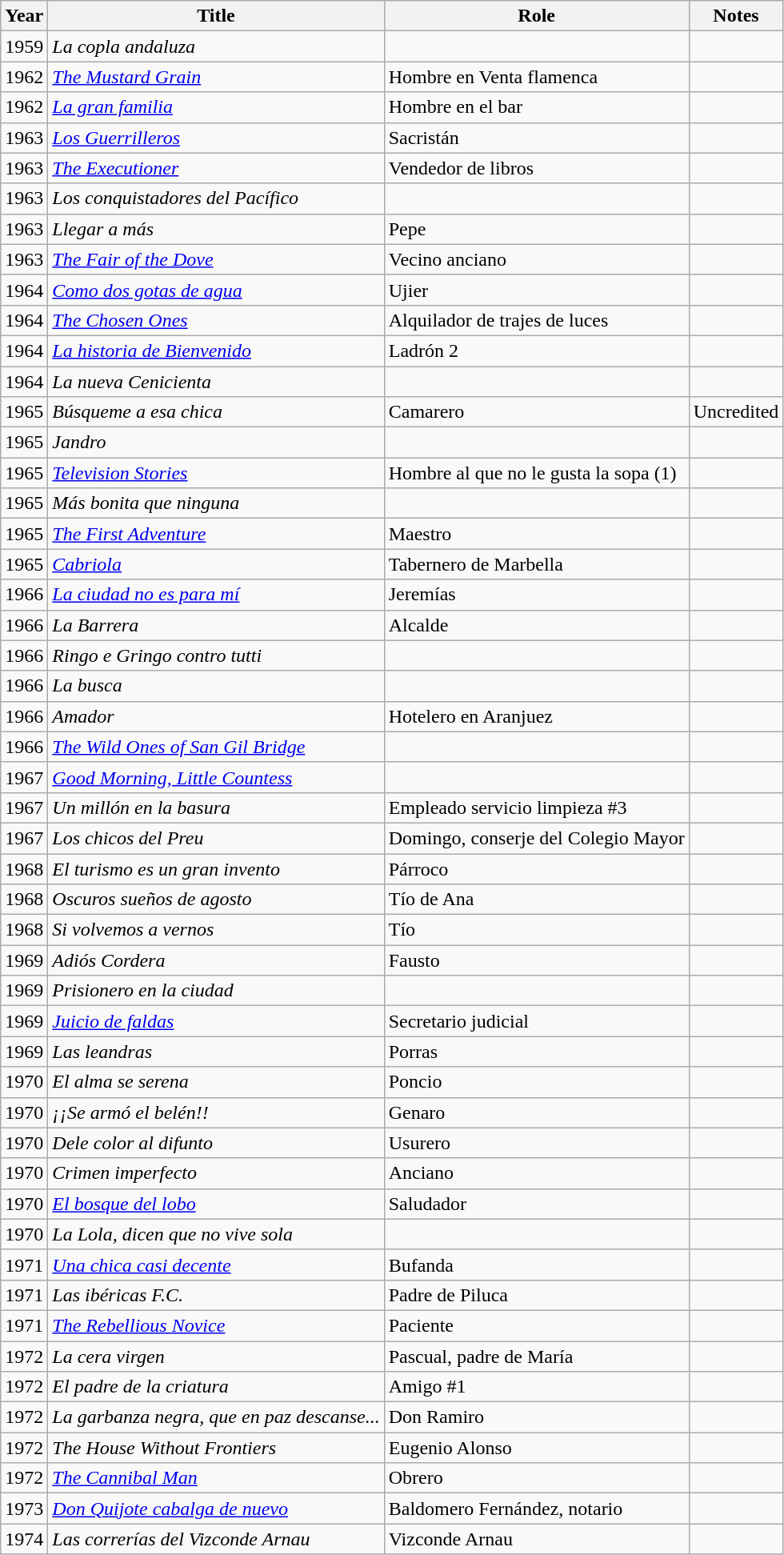<table class="wikitable">
<tr>
<th>Year</th>
<th>Title</th>
<th>Role</th>
<th>Notes</th>
</tr>
<tr>
<td>1959</td>
<td><em>La copla andaluza</em></td>
<td></td>
<td></td>
</tr>
<tr>
<td>1962</td>
<td><em><a href='#'>The Mustard Grain</a></em></td>
<td>Hombre en Venta flamenca</td>
<td></td>
</tr>
<tr>
<td>1962</td>
<td><em><a href='#'>La gran familia</a></em></td>
<td>Hombre en el bar</td>
<td></td>
</tr>
<tr>
<td>1963</td>
<td><em><a href='#'>Los Guerrilleros</a></em></td>
<td>Sacristán</td>
<td></td>
</tr>
<tr>
<td>1963</td>
<td><em><a href='#'>The Executioner</a></em></td>
<td>Vendedor de libros</td>
<td></td>
</tr>
<tr>
<td>1963</td>
<td><em>Los conquistadores del Pacífico</em></td>
<td></td>
<td></td>
</tr>
<tr>
<td>1963</td>
<td><em>Llegar a más</em></td>
<td>Pepe</td>
<td></td>
</tr>
<tr>
<td>1963</td>
<td><em><a href='#'>The Fair of the Dove</a></em></td>
<td>Vecino anciano</td>
<td></td>
</tr>
<tr>
<td>1964</td>
<td><em><a href='#'>Como dos gotas de agua</a></em></td>
<td>Ujier</td>
<td></td>
</tr>
<tr>
<td>1964</td>
<td><em><a href='#'>The Chosen Ones</a></em></td>
<td>Alquilador de trajes de luces</td>
<td></td>
</tr>
<tr>
<td>1964</td>
<td><em><a href='#'>La historia de Bienvenido</a></em></td>
<td>Ladrón 2</td>
<td></td>
</tr>
<tr>
<td>1964</td>
<td><em>La nueva Cenicienta</em></td>
<td></td>
<td></td>
</tr>
<tr>
<td>1965</td>
<td><em>Búsqueme a esa chica</em></td>
<td>Camarero</td>
<td>Uncredited</td>
</tr>
<tr>
<td>1965</td>
<td><em>Jandro</em></td>
<td></td>
<td></td>
</tr>
<tr>
<td>1965</td>
<td><em><a href='#'>Television Stories</a></em></td>
<td>Hombre al que no le gusta la sopa (1)</td>
<td></td>
</tr>
<tr>
<td>1965</td>
<td><em>Más bonita que ninguna</em></td>
<td></td>
<td></td>
</tr>
<tr>
<td>1965</td>
<td><em><a href='#'>The First Adventure</a></em></td>
<td>Maestro</td>
<td></td>
</tr>
<tr>
<td>1965</td>
<td><em><a href='#'>Cabriola</a></em></td>
<td>Tabernero de Marbella</td>
<td></td>
</tr>
<tr>
<td>1966</td>
<td><em><a href='#'>La ciudad no es para mí</a></em></td>
<td>Jeremías</td>
<td></td>
</tr>
<tr>
<td>1966</td>
<td><em>La Barrera</em></td>
<td>Alcalde</td>
<td></td>
</tr>
<tr>
<td>1966</td>
<td><em>Ringo e Gringo contro tutti</em></td>
<td></td>
<td></td>
</tr>
<tr>
<td>1966</td>
<td><em>La busca</em></td>
<td></td>
<td></td>
</tr>
<tr>
<td>1966</td>
<td><em>Amador</em></td>
<td>Hotelero en Aranjuez</td>
<td></td>
</tr>
<tr>
<td>1966</td>
<td><em><a href='#'>The Wild Ones of San Gil Bridge</a></em></td>
<td></td>
<td></td>
</tr>
<tr>
<td>1967</td>
<td><em><a href='#'>Good Morning, Little Countess</a></em></td>
<td></td>
<td></td>
</tr>
<tr>
<td>1967</td>
<td><em>Un millón en la basura</em></td>
<td>Empleado servicio limpieza #3</td>
<td></td>
</tr>
<tr>
<td>1967</td>
<td><em>Los chicos del Preu</em></td>
<td>Domingo, conserje del Colegio Mayor</td>
<td></td>
</tr>
<tr>
<td>1968</td>
<td><em>El turismo es un gran invento</em></td>
<td>Párroco</td>
<td></td>
</tr>
<tr>
<td>1968</td>
<td><em>Oscuros sueños de agosto</em></td>
<td>Tío de Ana</td>
<td></td>
</tr>
<tr>
<td>1968</td>
<td><em>Si volvemos a vernos</em></td>
<td>Tío</td>
<td></td>
</tr>
<tr>
<td>1969</td>
<td><em>Adiós Cordera</em></td>
<td>Fausto</td>
<td></td>
</tr>
<tr>
<td>1969</td>
<td><em>Prisionero en la ciudad</em></td>
<td></td>
<td></td>
</tr>
<tr>
<td>1969</td>
<td><em><a href='#'>Juicio de faldas</a></em></td>
<td>Secretario judicial</td>
<td></td>
</tr>
<tr>
<td>1969</td>
<td><em>Las leandras</em></td>
<td>Porras</td>
<td></td>
</tr>
<tr>
<td>1970</td>
<td><em>El alma se serena</em></td>
<td>Poncio</td>
<td></td>
</tr>
<tr>
<td>1970</td>
<td><em>¡¡Se armó el belén!!</em></td>
<td>Genaro</td>
<td></td>
</tr>
<tr>
<td>1970</td>
<td><em>Dele color al difunto</em></td>
<td>Usurero</td>
<td></td>
</tr>
<tr>
<td>1970</td>
<td><em>Crimen imperfecto</em></td>
<td>Anciano</td>
<td></td>
</tr>
<tr>
<td>1970</td>
<td><em><a href='#'>El bosque del lobo</a></em></td>
<td>Saludador</td>
<td></td>
</tr>
<tr>
<td>1970</td>
<td><em>La Lola, dicen que no vive sola</em></td>
<td></td>
<td></td>
</tr>
<tr>
<td>1971</td>
<td><em><a href='#'>Una chica casi decente</a></em></td>
<td>Bufanda</td>
<td></td>
</tr>
<tr>
<td>1971</td>
<td><em>Las ibéricas F.C.</em></td>
<td>Padre de Piluca</td>
<td></td>
</tr>
<tr>
<td>1971</td>
<td><em><a href='#'>The Rebellious Novice</a></em></td>
<td>Paciente</td>
<td></td>
</tr>
<tr>
<td>1972</td>
<td><em>La cera virgen</em></td>
<td>Pascual, padre de María</td>
<td></td>
</tr>
<tr>
<td>1972</td>
<td><em>El padre de la criatura</em></td>
<td>Amigo #1</td>
<td></td>
</tr>
<tr>
<td>1972</td>
<td><em>La garbanza negra, que en paz descanse...</em></td>
<td>Don Ramiro</td>
<td></td>
</tr>
<tr>
<td>1972</td>
<td><em>The House Without Frontiers</em></td>
<td>Eugenio Alonso</td>
<td></td>
</tr>
<tr>
<td>1972</td>
<td><em><a href='#'>The Cannibal Man</a></em></td>
<td>Obrero</td>
<td></td>
</tr>
<tr>
<td>1973</td>
<td><em><a href='#'>Don Quijote cabalga de nuevo</a></em></td>
<td>Baldomero Fernández, notario</td>
<td></td>
</tr>
<tr>
<td>1974</td>
<td><em>Las correrías del Vizconde Arnau</em></td>
<td>Vizconde Arnau</td>
<td></td>
</tr>
</table>
